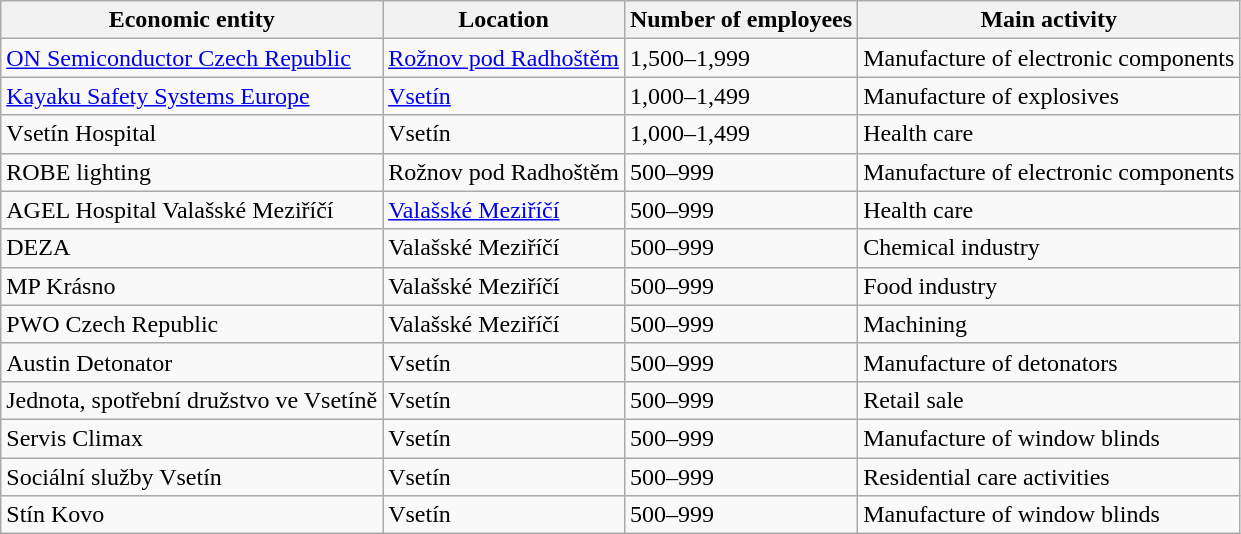<table class="wikitable sortable">
<tr>
<th>Economic entity</th>
<th>Location</th>
<th>Number of employees</th>
<th>Main activity</th>
</tr>
<tr>
<td><a href='#'>ON Semiconductor Czech Republic</a></td>
<td><a href='#'>Rožnov pod Radhoštěm</a></td>
<td>1,500–1,999</td>
<td>Manufacture of electronic components</td>
</tr>
<tr>
<td><a href='#'>Kayaku Safety Systems Europe</a></td>
<td><a href='#'>Vsetín</a></td>
<td>1,000–1,499</td>
<td>Manufacture of explosives</td>
</tr>
<tr>
<td>Vsetín Hospital</td>
<td>Vsetín</td>
<td>1,000–1,499</td>
<td>Health care</td>
</tr>
<tr>
<td>ROBE lighting</td>
<td>Rožnov pod Radhoštěm</td>
<td>500–999</td>
<td>Manufacture of electronic components</td>
</tr>
<tr>
<td>AGEL Hospital Valašské Meziříčí</td>
<td><a href='#'>Valašské Meziříčí</a></td>
<td>500–999</td>
<td>Health care</td>
</tr>
<tr>
<td>DEZA</td>
<td>Valašské Meziříčí</td>
<td>500–999</td>
<td>Chemical industry</td>
</tr>
<tr>
<td>MP Krásno</td>
<td>Valašské Meziříčí</td>
<td>500–999</td>
<td>Food industry</td>
</tr>
<tr>
<td>PWO Czech Republic</td>
<td>Valašské Meziříčí</td>
<td>500–999</td>
<td>Machining</td>
</tr>
<tr>
<td>Austin Detonator</td>
<td>Vsetín</td>
<td>500–999</td>
<td>Manufacture of detonators</td>
</tr>
<tr>
<td>Jednota, spotřební družstvo ve Vsetíně</td>
<td>Vsetín</td>
<td>500–999</td>
<td>Retail sale</td>
</tr>
<tr>
<td>Servis Climax</td>
<td>Vsetín</td>
<td>500–999</td>
<td>Manufacture of window blinds</td>
</tr>
<tr>
<td>Sociální služby Vsetín</td>
<td>Vsetín</td>
<td>500–999</td>
<td>Residential care activities</td>
</tr>
<tr>
<td>Stín Kovo</td>
<td>Vsetín</td>
<td>500–999</td>
<td>Manufacture of window blinds</td>
</tr>
</table>
